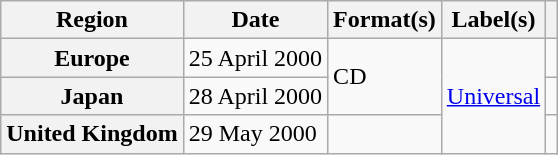<table class="wikitable plainrowheaders">
<tr>
<th scope="col">Region</th>
<th scope="col">Date</th>
<th scope="col">Format(s)</th>
<th scope="col">Label(s)</th>
<th scope="col"></th>
</tr>
<tr>
<th scope="row">Europe</th>
<td>25 April 2000</td>
<td rowspan="2">CD</td>
<td rowspan="3"><a href='#'>Universal</a></td>
<td></td>
</tr>
<tr>
<th scope="row">Japan</th>
<td>28 April 2000</td>
<td></td>
</tr>
<tr>
<th scope="row">United Kingdom</th>
<td>29 May 2000</td>
<td></td>
<td></td>
</tr>
</table>
